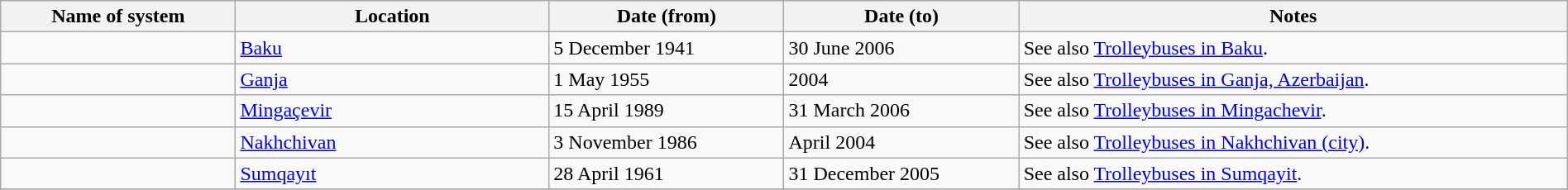<table class="wikitable" width=100%>
<tr>
<th width=15%>Name of system</th>
<th width=20%>Location</th>
<th width=15%>Date (from)</th>
<th width=15%>Date (to)</th>
<th width=35%>Notes</th>
</tr>
<tr>
<td> </td>
<td><a href='#'>Baku</a></td>
<td>5 December 1941</td>
<td>30 June 2006</td>
<td>See also <a href='#'>Trolleybuses in Baku</a>.</td>
</tr>
<tr>
<td> </td>
<td><a href='#'>Ganja</a></td>
<td>1 May 1955</td>
<td>2004</td>
<td>See also <a href='#'>Trolleybuses in Ganja, Azerbaijan</a>.</td>
</tr>
<tr>
<td> </td>
<td><a href='#'>Mingaçevir</a></td>
<td>15 April 1989</td>
<td>31 March 2006</td>
<td>See also <a href='#'>Trolleybuses in Mingachevir</a>.</td>
</tr>
<tr>
<td> </td>
<td><a href='#'>Nakhchivan</a></td>
<td>3 November 1986</td>
<td>April 2004</td>
<td>See also <a href='#'>Trolleybuses in Nakhchivan (city)</a>.</td>
</tr>
<tr>
<td> </td>
<td><a href='#'>Sumqayıt</a></td>
<td>28 April 1961</td>
<td>31 December 2005</td>
<td>See also <a href='#'>Trolleybuses in Sumqayit</a>.</td>
</tr>
<tr>
</tr>
</table>
